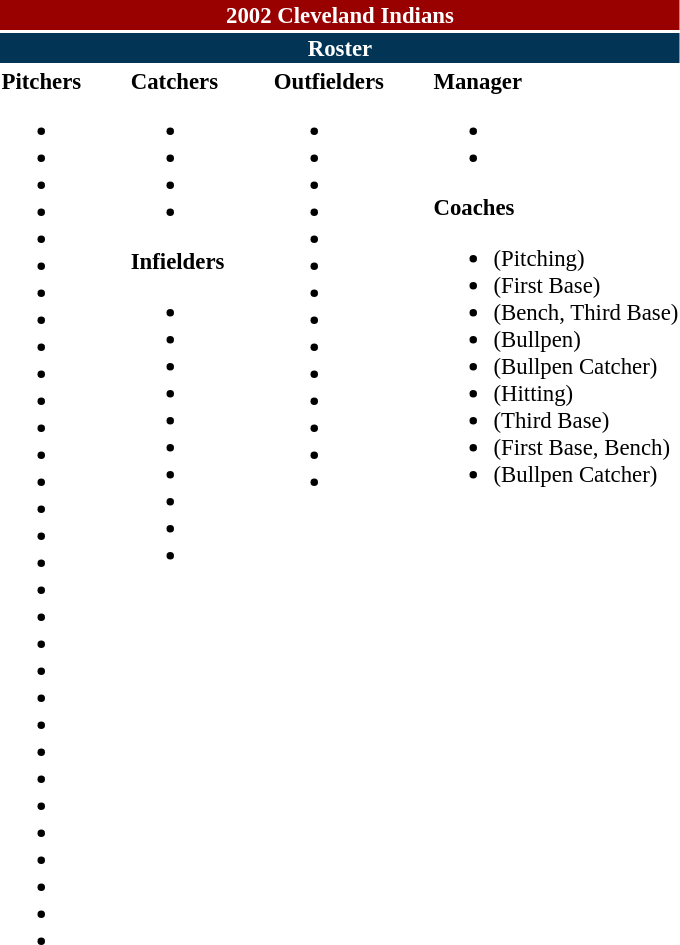<table class="toccolours" style="font-size: 95%;">
<tr>
<th colspan="10" style="background-color: #990000; color: white; text-align: center;">2002 Cleveland Indians</th>
</tr>
<tr>
<td colspan="10" style="background-color: #023456; color: #FFFFFF; text-align: center;"><strong>Roster</strong></td>
</tr>
<tr>
<td valign="top"><strong>Pitchers</strong><br><ul><li></li><li></li><li></li><li></li><li></li><li></li><li></li><li></li><li></li><li></li><li></li><li></li><li></li><li></li><li></li><li></li><li></li><li></li><li></li><li></li><li></li><li></li><li></li><li></li><li></li><li></li><li></li><li></li><li></li><li></li><li></li></ul></td>
<td width="25px"></td>
<td valign="top"><strong>Catchers</strong><br><ul><li></li><li></li><li></li><li></li></ul><strong>Infielders</strong><ul><li></li><li></li><li></li><li></li><li></li><li></li><li></li><li></li><li></li><li></li></ul></td>
<td width="25px"></td>
<td valign="top"><strong>Outfielders</strong><br><ul><li></li><li></li><li></li><li></li><li></li><li></li><li></li><li></li><li></li><li></li><li></li><li></li><li></li><li></li></ul></td>
<td width="25px"></td>
<td valign="top"><strong>Manager</strong><br><ul><li></li><li></li></ul><strong>Coaches</strong><ul><li> (Pitching)</li><li> (First Base)</li><li> (Bench, Third Base)</li><li> (Bullpen)</li><li> (Bullpen Catcher)</li><li> (Hitting)</li><li> (Third Base)</li><li> (First Base, Bench)</li><li> (Bullpen Catcher)</li></ul></td>
</tr>
</table>
